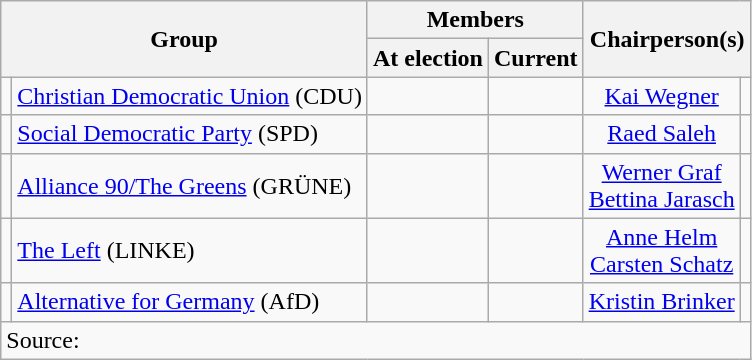<table class=wikitable style="text-align:center">
<tr>
<th rowspan=2 colspan=2>Group</th>
<th colspan=2>Members</th>
<th rowspan=2 colspan=2>Chairperson(s)</th>
</tr>
<tr>
<th>At election</th>
<th>Current</th>
</tr>
<tr>
<td bgcolor=></td>
<td align=left><a href='#'>Christian Democratic Union</a> (CDU)</td>
<td></td>
<td></td>
<td><a href='#'>Kai Wegner</a></td>
<td></td>
</tr>
<tr>
<td bgcolor=></td>
<td align=left><a href='#'>Social Democratic Party</a> (SPD)</td>
<td></td>
<td></td>
<td><a href='#'>Raed Saleh</a></td>
<td></td>
</tr>
<tr>
<td bgcolor=></td>
<td align=left><a href='#'>Alliance 90/The Greens</a> (GRÜNE)</td>
<td></td>
<td></td>
<td><a href='#'>Werner Graf</a><br><a href='#'>Bettina Jarasch</a></td>
<td></td>
</tr>
<tr>
<td bgcolor=></td>
<td align=left><a href='#'>The Left</a> (LINKE)</td>
<td></td>
<td></td>
<td><a href='#'>Anne Helm</a><br><a href='#'>Carsten Schatz</a></td>
<td></td>
</tr>
<tr>
<td bgcolor=></td>
<td align=left><a href='#'>Alternative for Germany</a> (AfD)</td>
<td></td>
<td></td>
<td><a href='#'>Kristin Brinker</a></td>
<td></td>
</tr>
<tr>
<td align=left colspan=7>Source: </td>
</tr>
</table>
